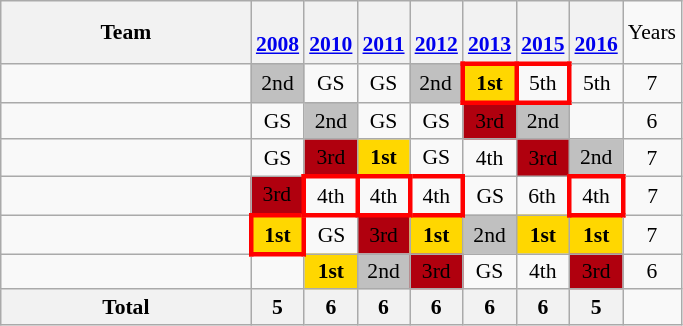<table class="wikitable" style="text-align:center; font-size:90%">
<tr>
<th width=160>Team</th>
<th> <br><a href='#'>2008</a></th>
<th><br><a href='#'>2010</a></th>
<th><br><a href='#'>2011</a></th>
<th><br><a href='#'>2012</a></th>
<th><br><a href='#'>2013</a></th>
<th><br><a href='#'>2015</a></th>
<th><br><a href='#'>2016</a></th>
<td>Years</td>
</tr>
<tr>
<td align=left></td>
<td bgcolor=silver>2nd</td>
<td>GS</td>
<td>GS</td>
<td bgcolor=silver>2nd</td>
<td bgcolor=gold style="border:3px solid red;"><strong>1st</strong></td>
<td style="border:3px solid red;">5th</td>
<td>5th</td>
<td>7</td>
</tr>
<tr>
<td align=left></td>
<td>GS</td>
<td bgcolor=silver>2nd</td>
<td>GS</td>
<td>GS</td>
<td bgcolor=bronze>3rd</td>
<td bgcolor=silver>2nd</td>
<td></td>
<td>6</td>
</tr>
<tr>
<td align=left></td>
<td>GS</td>
<td bgcolor=bronze>3rd</td>
<td bgcolor=gold><strong>1st</strong></td>
<td>GS</td>
<td>4th</td>
<td bgcolor=bronze>3rd</td>
<td bgcolor=silver>2nd</td>
<td>7</td>
</tr>
<tr>
<td align=left></td>
<td bgcolor=bronze>3rd</td>
<td style="border:3px solid red;">4th</td>
<td style="border:3px solid red;">4th</td>
<td style="border:3px solid red;">4th</td>
<td>GS</td>
<td>6th</td>
<td style="border:3px solid red;">4th</td>
<td>7</td>
</tr>
<tr>
<td align=left></td>
<td bgcolor=gold style="border:3px solid red;"><strong>1st</strong></td>
<td>GS</td>
<td bgcolor=bronze>3rd</td>
<td bgcolor=gold><strong>1st</strong></td>
<td bgcolor=silver>2nd</td>
<td bgcolor=gold><strong>1st</strong></td>
<td bgcolor=gold><strong>1st</strong></td>
<td>7</td>
</tr>
<tr>
<td align=left></td>
<td></td>
<td bgcolor=gold><strong>1st</strong></td>
<td bgcolor=silver>2nd</td>
<td bgcolor=bronze>3rd</td>
<td>GS</td>
<td>4th</td>
<td bgcolor=bronze>3rd</td>
<td>6</td>
</tr>
<tr>
<th>Total</th>
<th>5</th>
<th>6</th>
<th>6</th>
<th>6</th>
<th>6</th>
<th>6</th>
<th>5</th>
</tr>
</table>
